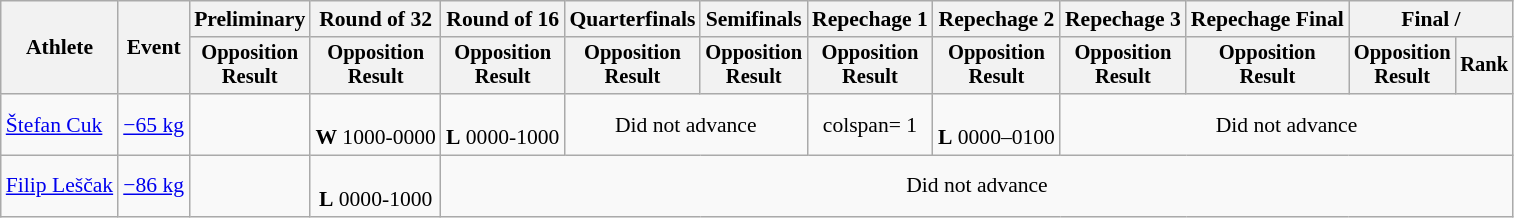<table class="wikitable" style="font-size:90%">
<tr>
<th rowspan="2">Athlete</th>
<th rowspan="2">Event</th>
<th>Preliminary</th>
<th>Round of 32</th>
<th>Round of 16</th>
<th>Quarterfinals</th>
<th>Semifinals</th>
<th>Repechage 1</th>
<th>Repechage 2</th>
<th>Repechage 3</th>
<th>Repechage Final</th>
<th colspan=2>Final / </th>
</tr>
<tr style="font-size:95%">
<th>Opposition<br>Result</th>
<th>Opposition<br>Result</th>
<th>Opposition<br>Result</th>
<th>Opposition<br>Result</th>
<th>Opposition<br>Result</th>
<th>Opposition<br>Result</th>
<th>Opposition<br>Result</th>
<th>Opposition<br>Result</th>
<th>Opposition<br>Result</th>
<th>Opposition<br>Result</th>
<th>Rank</th>
</tr>
<tr align=center>
<td align=left><a href='#'>Štefan Cuk</a></td>
<td align=left><a href='#'>−65 kg</a></td>
<td></td>
<td><br><strong>W</strong> 1000-0000</td>
<td><br><strong>L</strong> 0000-1000</td>
<td colspan= 2>Did not advance</td>
<td>colspan= 1 </td>
<td><br><strong>L</strong> 0000–0100</td>
<td colspan= 4>Did not advance</td>
</tr>
<tr align=center>
<td align=left><a href='#'>Filip Leščak</a></td>
<td align=left><a href='#'>−86 kg</a></td>
<td></td>
<td><br><strong>L</strong> 0000-1000</td>
<td colspan= 11>Did not advance</td>
</tr>
</table>
